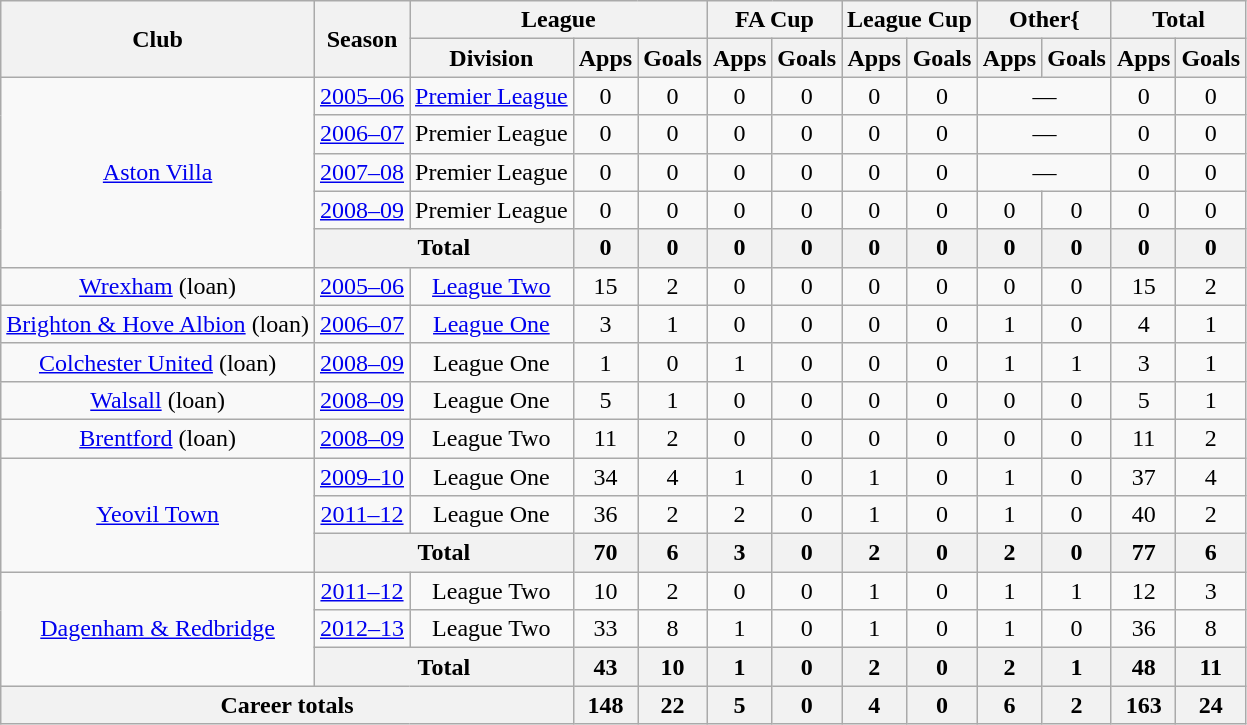<table class="wikitable" style="text-align: center;">
<tr>
<th rowspan="2">Club</th>
<th rowspan="2">Season</th>
<th colspan="3">League</th>
<th colspan="2">FA Cup</th>
<th colspan="2">League Cup</th>
<th colspan="2">Other{</th>
<th colspan="2">Total</th>
</tr>
<tr>
<th>Division</th>
<th>Apps</th>
<th>Goals</th>
<th>Apps</th>
<th>Goals</th>
<th>Apps</th>
<th>Goals</th>
<th>Apps</th>
<th>Goals</th>
<th>Apps</th>
<th>Goals</th>
</tr>
<tr>
<td rowspan="5"><a href='#'>Aston Villa</a></td>
<td><a href='#'>2005–06</a></td>
<td><a href='#'>Premier League</a></td>
<td>0</td>
<td>0</td>
<td>0</td>
<td>0</td>
<td>0</td>
<td>0</td>
<td colspan="2">—</td>
<td>0</td>
<td>0</td>
</tr>
<tr>
<td><a href='#'>2006–07</a></td>
<td>Premier League</td>
<td>0</td>
<td>0</td>
<td>0</td>
<td>0</td>
<td>0</td>
<td>0</td>
<td colspan="2">—</td>
<td>0</td>
<td>0</td>
</tr>
<tr>
<td><a href='#'>2007–08</a></td>
<td>Premier League</td>
<td>0</td>
<td>0</td>
<td>0</td>
<td>0</td>
<td>0</td>
<td>0</td>
<td colspan="2">—</td>
<td>0</td>
<td>0</td>
</tr>
<tr>
<td><a href='#'>2008–09</a></td>
<td>Premier League</td>
<td>0</td>
<td>0</td>
<td>0</td>
<td>0</td>
<td>0</td>
<td>0</td>
<td>0</td>
<td>0</td>
<td>0</td>
<td>0</td>
</tr>
<tr>
<th colspan="2">Total</th>
<th>0</th>
<th>0</th>
<th>0</th>
<th>0</th>
<th>0</th>
<th>0</th>
<th>0</th>
<th>0</th>
<th>0</th>
<th>0</th>
</tr>
<tr>
<td><a href='#'>Wrexham</a> (loan)</td>
<td><a href='#'>2005–06</a></td>
<td><a href='#'>League Two</a></td>
<td>15</td>
<td>2</td>
<td>0</td>
<td>0</td>
<td>0</td>
<td>0</td>
<td>0</td>
<td>0</td>
<td>15</td>
<td>2</td>
</tr>
<tr>
<td><a href='#'>Brighton & Hove Albion</a> (loan)</td>
<td><a href='#'>2006–07</a></td>
<td><a href='#'>League One</a></td>
<td>3</td>
<td>1</td>
<td>0</td>
<td>0</td>
<td>0</td>
<td>0</td>
<td>1</td>
<td>0</td>
<td>4</td>
<td>1</td>
</tr>
<tr>
<td><a href='#'>Colchester United</a> (loan)</td>
<td><a href='#'>2008–09</a></td>
<td>League One</td>
<td>1</td>
<td>0</td>
<td>1</td>
<td>0</td>
<td>0</td>
<td>0</td>
<td>1</td>
<td>1</td>
<td>3</td>
<td>1</td>
</tr>
<tr>
<td><a href='#'>Walsall</a> (loan)</td>
<td><a href='#'>2008–09</a></td>
<td>League One</td>
<td>5</td>
<td>1</td>
<td>0</td>
<td>0</td>
<td>0</td>
<td>0</td>
<td>0</td>
<td>0</td>
<td>5</td>
<td>1</td>
</tr>
<tr>
<td><a href='#'>Brentford</a> (loan)</td>
<td><a href='#'>2008–09</a></td>
<td>League Two</td>
<td>11</td>
<td>2</td>
<td>0</td>
<td>0</td>
<td>0</td>
<td>0</td>
<td>0</td>
<td>0</td>
<td>11</td>
<td>2</td>
</tr>
<tr>
<td rowspan="3"><a href='#'>Yeovil Town</a></td>
<td><a href='#'>2009–10</a></td>
<td>League One</td>
<td>34</td>
<td>4</td>
<td>1</td>
<td>0</td>
<td>1</td>
<td>0</td>
<td>1</td>
<td>0</td>
<td>37</td>
<td>4</td>
</tr>
<tr>
<td><a href='#'>2011–12</a></td>
<td>League One</td>
<td>36</td>
<td>2</td>
<td>2</td>
<td>0</td>
<td>1</td>
<td>0</td>
<td>1</td>
<td>0</td>
<td>40</td>
<td>2</td>
</tr>
<tr>
<th colspan="2">Total</th>
<th>70</th>
<th>6</th>
<th>3</th>
<th>0</th>
<th>2</th>
<th>0</th>
<th>2</th>
<th>0</th>
<th>77</th>
<th>6</th>
</tr>
<tr>
<td rowspan="3"><a href='#'>Dagenham & Redbridge</a></td>
<td><a href='#'>2011–12</a></td>
<td>League Two</td>
<td>10</td>
<td>2</td>
<td>0</td>
<td>0</td>
<td>1</td>
<td>0</td>
<td>1</td>
<td>1</td>
<td>12</td>
<td>3</td>
</tr>
<tr>
<td><a href='#'>2012–13</a></td>
<td>League Two</td>
<td>33</td>
<td>8</td>
<td>1</td>
<td>0</td>
<td>1</td>
<td>0</td>
<td>1</td>
<td>0</td>
<td>36</td>
<td>8</td>
</tr>
<tr>
<th colspan="2">Total</th>
<th>43</th>
<th>10</th>
<th>1</th>
<th>0</th>
<th>2</th>
<th>0</th>
<th>2</th>
<th>1</th>
<th>48</th>
<th>11</th>
</tr>
<tr>
<th colspan="3">Career totals</th>
<th>148</th>
<th>22</th>
<th>5</th>
<th>0</th>
<th>4</th>
<th>0</th>
<th>6</th>
<th>2</th>
<th>163</th>
<th>24</th>
</tr>
</table>
